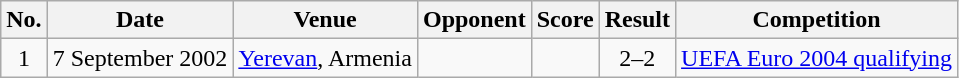<table class="wikitable sortable">
<tr>
<th scope="col">No.</th>
<th scope="col">Date</th>
<th scope="col">Venue</th>
<th scope="col">Opponent</th>
<th scope="col">Score</th>
<th scope="col">Result</th>
<th scope="col">Competition</th>
</tr>
<tr>
<td style="text-align:center">1</td>
<td>7 September 2002</td>
<td><a href='#'>Yerevan</a>, Armenia</td>
<td></td>
<td></td>
<td style="text-align:center">2–2</td>
<td><a href='#'>UEFA Euro 2004 qualifying</a></td>
</tr>
</table>
